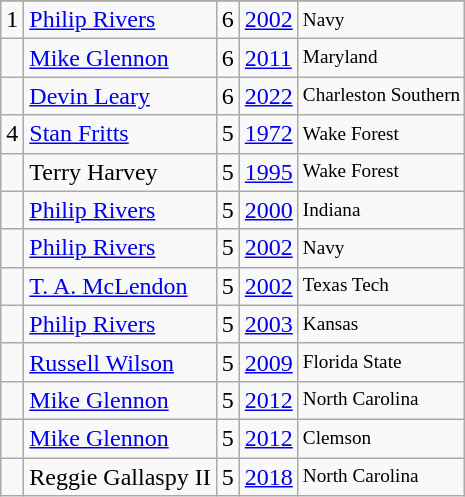<table class="wikitable">
<tr>
</tr>
<tr>
<td>1</td>
<td><a href='#'>Philip Rivers</a></td>
<td><abbr>6</abbr></td>
<td><a href='#'>2002</a></td>
<td style="font-size:80%;">Navy</td>
</tr>
<tr>
<td></td>
<td><a href='#'>Mike Glennon</a></td>
<td><abbr>6</abbr></td>
<td><a href='#'>2011</a></td>
<td style="font-size:80%;">Maryland</td>
</tr>
<tr>
<td></td>
<td><a href='#'>Devin Leary</a></td>
<td><abbr>6</abbr></td>
<td><a href='#'>2022</a></td>
<td style="font-size:80%;">Charleston Southern</td>
</tr>
<tr>
<td>4</td>
<td><a href='#'>Stan Fritts</a></td>
<td><abbr>5</abbr></td>
<td><a href='#'>1972</a></td>
<td style="font-size:80%;">Wake Forest</td>
</tr>
<tr>
<td></td>
<td>Terry Harvey</td>
<td><abbr>5</abbr></td>
<td><a href='#'>1995</a></td>
<td style="font-size:80%;">Wake Forest</td>
</tr>
<tr>
<td></td>
<td><a href='#'>Philip Rivers</a></td>
<td><abbr>5</abbr></td>
<td><a href='#'>2000</a></td>
<td style="font-size:80%;">Indiana</td>
</tr>
<tr>
<td></td>
<td><a href='#'>Philip Rivers</a></td>
<td><abbr>5</abbr></td>
<td><a href='#'>2002</a></td>
<td style="font-size:80%;">Navy</td>
</tr>
<tr>
<td></td>
<td><a href='#'>T. A. McLendon</a></td>
<td><abbr>5</abbr></td>
<td><a href='#'>2002</a></td>
<td style="font-size:80%;">Texas Tech</td>
</tr>
<tr>
<td></td>
<td><a href='#'>Philip Rivers</a></td>
<td><abbr>5</abbr></td>
<td><a href='#'>2003</a></td>
<td style="font-size:80%;">Kansas</td>
</tr>
<tr>
<td></td>
<td><a href='#'>Russell Wilson</a></td>
<td><abbr>5</abbr></td>
<td><a href='#'>2009</a></td>
<td style="font-size:80%;">Florida State</td>
</tr>
<tr>
<td></td>
<td><a href='#'>Mike Glennon</a></td>
<td><abbr>5</abbr></td>
<td><a href='#'>2012</a></td>
<td style="font-size:80%;">North Carolina</td>
</tr>
<tr>
<td></td>
<td><a href='#'>Mike Glennon</a></td>
<td><abbr>5</abbr></td>
<td><a href='#'>2012</a></td>
<td style="font-size:80%;">Clemson</td>
</tr>
<tr>
<td></td>
<td>Reggie Gallaspy II</td>
<td><abbr>5</abbr></td>
<td><a href='#'>2018</a></td>
<td style="font-size:80%;">North Carolina</td>
</tr>
</table>
